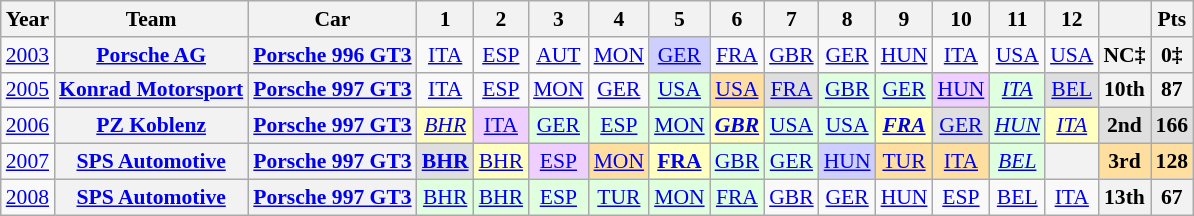<table class="wikitable" style="text-align:center; font-size:90%">
<tr>
<th>Year</th>
<th>Team</th>
<th>Car</th>
<th>1</th>
<th>2</th>
<th>3</th>
<th>4</th>
<th>5</th>
<th>6</th>
<th>7</th>
<th>8</th>
<th>9</th>
<th>10</th>
<th>11</th>
<th>12</th>
<th></th>
<th>Pts</th>
</tr>
<tr>
<td><a href='#'>2003</a></td>
<th><a href='#'>Porsche AG</a></th>
<th><a href='#'>Porsche 996 GT3</a></th>
<td><a href='#'>ITA</a></td>
<td><a href='#'>ESP</a></td>
<td><a href='#'>AUT</a></td>
<td><a href='#'>MON</a></td>
<td style="background:#CFCFFF;"><a href='#'>GER</a><br></td>
<td><a href='#'>FRA</a></td>
<td><a href='#'>GBR</a></td>
<td><a href='#'>GER</a></td>
<td><a href='#'>HUN</a></td>
<td><a href='#'>ITA</a></td>
<td><a href='#'>USA</a></td>
<td><a href='#'>USA</a></td>
<th>NC‡</th>
<th>0‡</th>
</tr>
<tr>
<td><a href='#'>2005</a></td>
<th><a href='#'>Konrad Motorsport</a></th>
<th><a href='#'>Porsche 997 GT3</a></th>
<td><a href='#'>ITA</a></td>
<td><a href='#'>ESP</a></td>
<td><a href='#'>MON</a></td>
<td><a href='#'>GER</a></td>
<td style="background:#DFFFDF;"><a href='#'>USA</a><br></td>
<td style="background:#FFDF9F;"><a href='#'>USA</a><br></td>
<td style="background:#DFDFDF;"><a href='#'>FRA</a><br></td>
<td style="background:#DFFFDF;"><a href='#'>GBR</a><br></td>
<td style="background:#DFFFDF;"><a href='#'>GER</a><br></td>
<td style="background:#EFCFFF;"><a href='#'>HUN</a><br></td>
<td style="background:#DFFFDF;"><em><a href='#'>ITA</a></em><br></td>
<td style="background:#DFDFDF;"><a href='#'>BEL</a><br></td>
<th>10th</th>
<th>87</th>
</tr>
<tr>
<td><a href='#'>2006</a></td>
<th><a href='#'>PZ Koblenz</a></th>
<th><a href='#'>Porsche 997 GT3</a></th>
<td style="background:#FFFFBF;"><em><a href='#'>BHR</a></em><br></td>
<td style="background:#EFCFFF;"><a href='#'>ITA</a><br></td>
<td style="background:#DFFFDF;"><a href='#'>GER</a><br></td>
<td style="background:#DFFFDF;"><a href='#'>ESP</a><br></td>
<td style="background:#DFFFDF;"><a href='#'>MON</a><br></td>
<td style="background:#FFFFBF;"><strong><em><a href='#'>GBR</a></em></strong><br></td>
<td style="background:#DFFFDF;"><a href='#'>USA</a><br></td>
<td style="background:#DFFFDF;"><a href='#'>USA</a><br></td>
<td style="background:#FFFFBF;"><strong><em><a href='#'>FRA</a></em></strong><br></td>
<td style="background:#DFDFDF;"><a href='#'>GER</a><br></td>
<td style="background:#DFFFDF;"><em><a href='#'>HUN</a></em><br></td>
<td style="background:#FFFFBF;"><em><a href='#'>ITA</a></em><br></td>
<td style="background:#DFDFDF;"><strong>2nd</strong></td>
<td style="background:#DFDFDF;"><strong>166</strong></td>
</tr>
<tr>
<td><a href='#'>2007</a></td>
<th><a href='#'>SPS Automotive</a></th>
<th><a href='#'>Porsche 997 GT3</a></th>
<td style="background:#DFDFDF;"><strong><a href='#'>BHR</a></strong><br></td>
<td style="background:#FFFFBF;"><a href='#'>BHR</a><br></td>
<td style="background:#EFCFFF;"><a href='#'>ESP</a><br></td>
<td style="background:#FFDF9F;"><a href='#'>MON</a><br></td>
<td style="background:#FFFFBF;"><strong><a href='#'>FRA</a></strong><br></td>
<td style="background:#DFFFDF;"><a href='#'>GBR</a><br></td>
<td style="background:#DFFFDF;"><a href='#'>GER</a><br></td>
<td style="background:#CFCFFF;"><a href='#'>HUN</a><br></td>
<td style="background:#FFDF9F;"><a href='#'>TUR</a><br></td>
<td style="background:#FFDF9F;"><a href='#'>ITA</a><br></td>
<td style="background:#DFFFDF;"><em><a href='#'>BEL</a></em><br></td>
<th></th>
<td style="background:#FFDF9F;"><strong>3rd</strong></td>
<td style="background:#FFDF9F;"><strong>128</strong></td>
</tr>
<tr>
<td><a href='#'>2008</a></td>
<th><a href='#'>SPS Automotive</a></th>
<th><a href='#'>Porsche 997 GT3</a></th>
<td style="background:#DFFFDF;"><a href='#'>BHR</a><br></td>
<td style="background:#DFFFDF;"><a href='#'>BHR</a><br></td>
<td style="background:#DFFFDF;"><a href='#'>ESP</a><br></td>
<td style="background:#DFFFDF;"><a href='#'>TUR</a><br></td>
<td style="background:#DFFFDF;"><a href='#'>MON</a><br></td>
<td style="background:#DFFFDF;"><a href='#'>FRA</a><br></td>
<td><a href='#'>GBR</a></td>
<td><a href='#'>GER</a></td>
<td><a href='#'>HUN</a></td>
<td><a href='#'>ESP</a></td>
<td><a href='#'>BEL</a></td>
<td><a href='#'>ITA</a></td>
<th>13th</th>
<th>67</th>
</tr>
</table>
